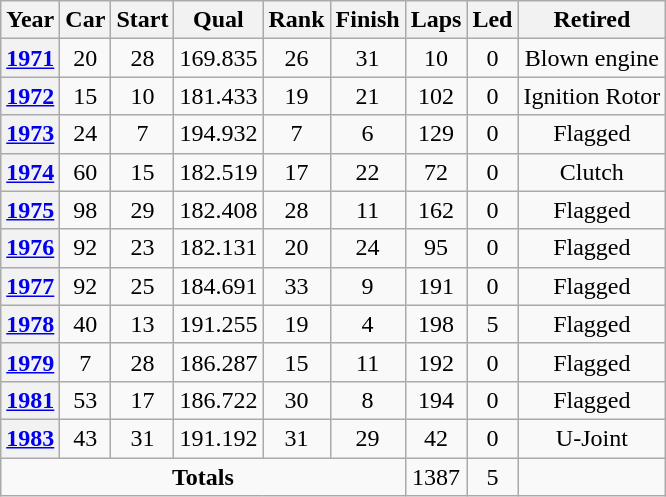<table class="wikitable" style="text-align:center">
<tr>
<th>Year</th>
<th>Car</th>
<th>Start</th>
<th>Qual</th>
<th>Rank</th>
<th>Finish</th>
<th>Laps</th>
<th>Led</th>
<th>Retired</th>
</tr>
<tr>
<th><a href='#'>1971</a></th>
<td>20</td>
<td>28</td>
<td>169.835</td>
<td>26</td>
<td>31</td>
<td>10</td>
<td>0</td>
<td>Blown engine</td>
</tr>
<tr>
<th><a href='#'>1972</a></th>
<td>15</td>
<td>10</td>
<td>181.433</td>
<td>19</td>
<td>21</td>
<td>102</td>
<td>0</td>
<td>Ignition Rotor</td>
</tr>
<tr>
<th><a href='#'>1973</a></th>
<td>24</td>
<td>7</td>
<td>194.932</td>
<td>7</td>
<td>6</td>
<td>129</td>
<td>0</td>
<td>Flagged</td>
</tr>
<tr>
<th><a href='#'>1974</a></th>
<td>60</td>
<td>15</td>
<td>182.519</td>
<td>17</td>
<td>22</td>
<td>72</td>
<td>0</td>
<td>Clutch</td>
</tr>
<tr>
<th><a href='#'>1975</a></th>
<td>98</td>
<td>29</td>
<td>182.408</td>
<td>28</td>
<td>11</td>
<td>162</td>
<td>0</td>
<td>Flagged</td>
</tr>
<tr>
<th><a href='#'>1976</a></th>
<td>92</td>
<td>23</td>
<td>182.131</td>
<td>20</td>
<td>24</td>
<td>95</td>
<td>0</td>
<td>Flagged</td>
</tr>
<tr>
<th><a href='#'>1977</a></th>
<td>92</td>
<td>25</td>
<td>184.691</td>
<td>33</td>
<td>9</td>
<td>191</td>
<td>0</td>
<td>Flagged</td>
</tr>
<tr>
<th><a href='#'>1978</a></th>
<td>40</td>
<td>13</td>
<td>191.255</td>
<td>19</td>
<td>4</td>
<td>198</td>
<td>5</td>
<td>Flagged</td>
</tr>
<tr>
<th><a href='#'>1979</a></th>
<td>7</td>
<td>28</td>
<td>186.287</td>
<td>15</td>
<td>11</td>
<td>192</td>
<td>0</td>
<td>Flagged</td>
</tr>
<tr>
<th><a href='#'>1981</a></th>
<td>53</td>
<td>17</td>
<td>186.722</td>
<td>30</td>
<td>8</td>
<td>194</td>
<td>0</td>
<td>Flagged</td>
</tr>
<tr>
<th><a href='#'>1983</a></th>
<td>43</td>
<td>31</td>
<td>191.192</td>
<td>31</td>
<td>29</td>
<td>42</td>
<td>0</td>
<td>U-Joint</td>
</tr>
<tr>
<td colspan=6><strong>Totals</strong></td>
<td>1387</td>
<td>5</td>
<td></td>
</tr>
</table>
